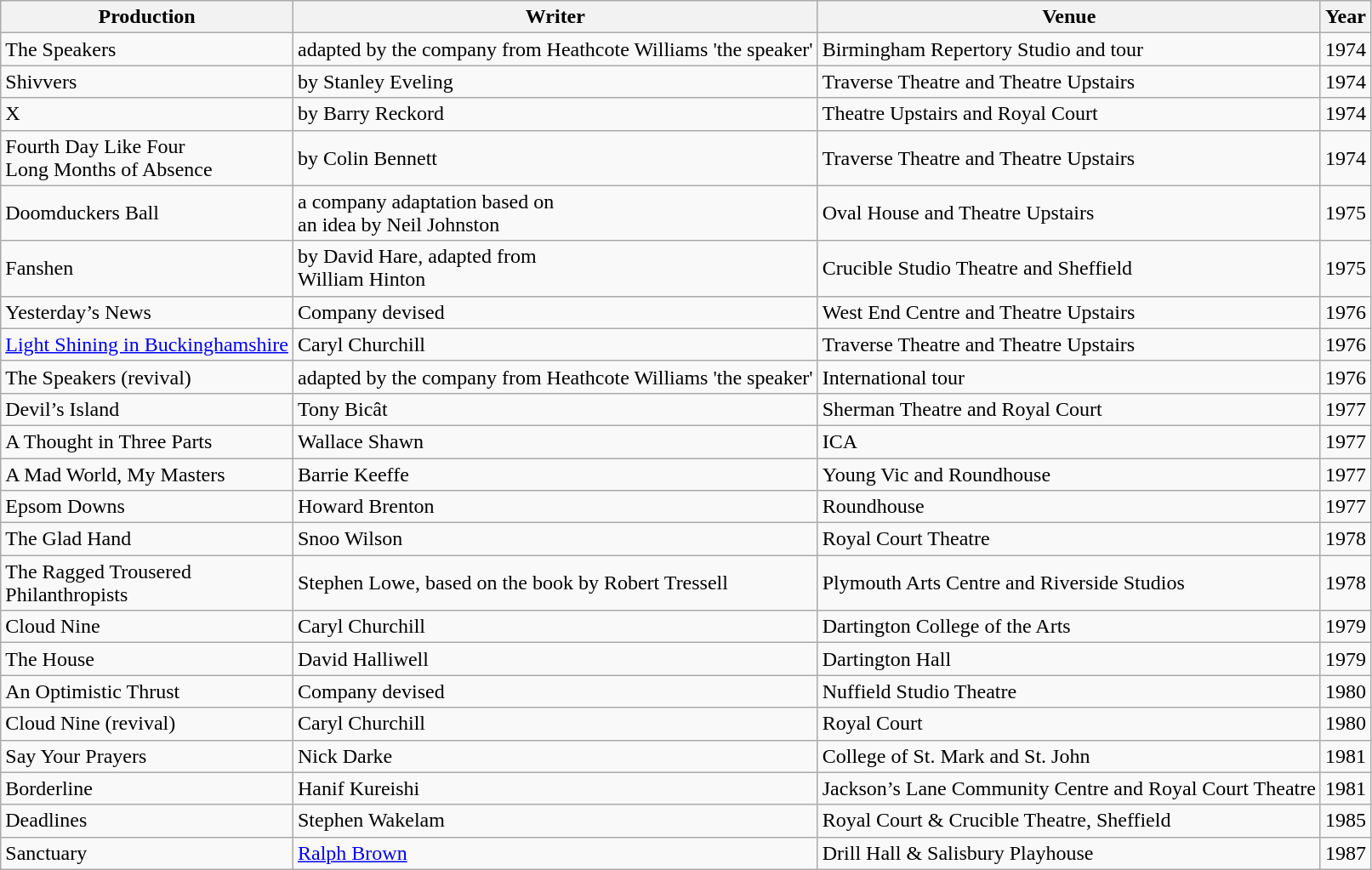<table class="wikitable">
<tr>
<th>Production</th>
<th>Writer</th>
<th>Venue</th>
<th>Year</th>
</tr>
<tr>
<td>The Speakers</td>
<td>adapted by the company from Heathcote Williams 'the speaker'</td>
<td>Birmingham Repertory Studio and tour</td>
<td>1974</td>
</tr>
<tr>
<td>Shivvers</td>
<td>by Stanley Eveling</td>
<td>Traverse Theatre and Theatre Upstairs</td>
<td>1974</td>
</tr>
<tr>
<td>X</td>
<td>by Barry Reckord</td>
<td>Theatre Upstairs and Royal Court</td>
<td>1974</td>
</tr>
<tr>
<td>Fourth Day Like Four<br>Long Months of Absence</td>
<td>by Colin Bennett</td>
<td>Traverse Theatre and Theatre Upstairs</td>
<td>1974</td>
</tr>
<tr>
<td>Doomduckers Ball</td>
<td>a company adaptation based on<br>an idea by Neil Johnston</td>
<td>Oval House and Theatre Upstairs</td>
<td>1975</td>
</tr>
<tr>
<td>Fanshen</td>
<td>by David Hare, adapted from<br>William Hinton</td>
<td>Crucible Studio Theatre and Sheffield</td>
<td>1975</td>
</tr>
<tr>
<td>Yesterday’s News</td>
<td>Company devised</td>
<td>West End Centre and Theatre Upstairs</td>
<td>1976</td>
</tr>
<tr>
<td><a href='#'>Light Shining in Buckinghamshire</a></td>
<td>Caryl Churchill</td>
<td>Traverse Theatre and Theatre Upstairs</td>
<td>1976</td>
</tr>
<tr>
<td>The Speakers (revival)</td>
<td>adapted by the company from Heathcote Williams 'the speaker'</td>
<td>International tour</td>
<td>1976</td>
</tr>
<tr>
<td>Devil’s Island</td>
<td>Tony Bicât</td>
<td>Sherman Theatre and Royal Court</td>
<td>1977</td>
</tr>
<tr>
<td>A Thought in Three Parts</td>
<td>Wallace Shawn</td>
<td>ICA</td>
<td>1977</td>
</tr>
<tr>
<td>A Mad World, My Masters</td>
<td>Barrie Keeffe</td>
<td>Young Vic and Roundhouse</td>
<td>1977</td>
</tr>
<tr>
<td>Epsom Downs</td>
<td>Howard Brenton</td>
<td>Roundhouse</td>
<td>1977</td>
</tr>
<tr>
<td>The Glad Hand</td>
<td>Snoo Wilson</td>
<td>Royal Court Theatre</td>
<td>1978</td>
</tr>
<tr>
<td>The Ragged Trousered<br>Philanthropists</td>
<td>Stephen Lowe, based on the book by Robert Tressell</td>
<td>Plymouth Arts Centre and Riverside Studios</td>
<td>1978</td>
</tr>
<tr>
<td>Cloud Nine</td>
<td>Caryl Churchill</td>
<td>Dartington College of the Arts</td>
<td>1979</td>
</tr>
<tr>
<td>The House</td>
<td>David Halliwell</td>
<td>Dartington Hall</td>
<td>1979</td>
</tr>
<tr>
<td>An Optimistic Thrust</td>
<td>Company devised</td>
<td>Nuffield Studio Theatre</td>
<td>1980</td>
</tr>
<tr>
<td>Cloud Nine (revival)</td>
<td>Caryl Churchill</td>
<td>Royal Court</td>
<td>1980</td>
</tr>
<tr>
<td>Say Your Prayers</td>
<td>Nick Darke</td>
<td>College of St. Mark and St. John</td>
<td>1981</td>
</tr>
<tr>
<td>Borderline</td>
<td>Hanif Kureishi</td>
<td>Jackson’s Lane Community Centre and Royal Court Theatre</td>
<td>1981</td>
</tr>
<tr>
<td>Deadlines</td>
<td>Stephen Wakelam</td>
<td>Royal Court & Crucible Theatre, Sheffield</td>
<td>1985</td>
</tr>
<tr>
<td>Sanctuary</td>
<td><a href='#'>Ralph Brown</a></td>
<td>Drill Hall & Salisbury Playhouse</td>
<td>1987</td>
</tr>
</table>
